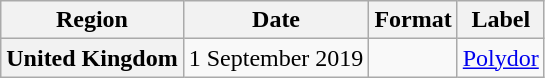<table class="wikitable plainrowheaders" style="text-align:center;">
<tr>
<th>Region</th>
<th>Date</th>
<th>Format</th>
<th>Label</th>
</tr>
<tr>
<th scope="row">United Kingdom</th>
<td>1 September 2019</td>
<td></td>
<td><a href='#'>Polydor</a></td>
</tr>
</table>
